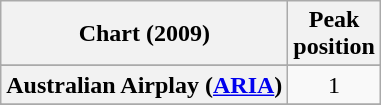<table class="wikitable sortable plainrowheaders" style="text-align:center">
<tr>
<th>Chart (2009)</th>
<th>Peak<br>position</th>
</tr>
<tr>
</tr>
<tr>
<th scope="row">Australian Airplay (<a href='#'>ARIA</a>)</th>
<td>1</td>
</tr>
<tr>
</tr>
<tr>
</tr>
<tr>
</tr>
<tr>
</tr>
<tr>
</tr>
<tr>
</tr>
<tr>
</tr>
<tr>
</tr>
<tr>
</tr>
<tr>
</tr>
<tr>
</tr>
<tr>
</tr>
</table>
